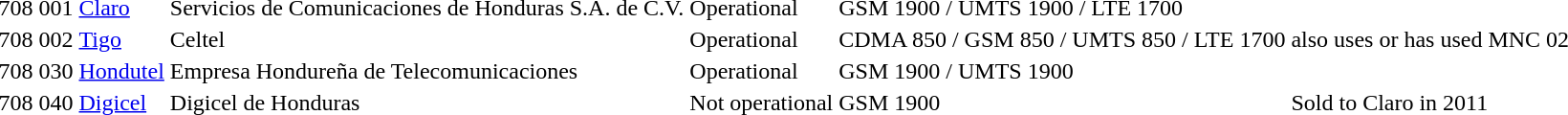<table>
<tr>
<td>708</td>
<td>001</td>
<td><a href='#'>Claro</a></td>
<td>Servicios de Comunicaciones de Honduras S.A. de C.V.</td>
<td>Operational</td>
<td>GSM 1900 / UMTS 1900 / LTE 1700</td>
<td></td>
</tr>
<tr>
<td>708</td>
<td>002</td>
<td><a href='#'>Tigo</a></td>
<td>Celtel</td>
<td>Operational</td>
<td>CDMA 850 / GSM 850 / UMTS 850 / LTE 1700</td>
<td>also uses or has used MNC 02</td>
</tr>
<tr>
<td>708</td>
<td>030</td>
<td><a href='#'>Hondutel</a></td>
<td>Empresa Hondureña de Telecomunicaciones</td>
<td>Operational</td>
<td>GSM 1900 / UMTS 1900</td>
<td></td>
</tr>
<tr>
<td>708</td>
<td>040</td>
<td><a href='#'>Digicel</a></td>
<td>Digicel de Honduras</td>
<td>Not operational</td>
<td>GSM 1900</td>
<td>Sold to Claro in 2011</td>
</tr>
</table>
